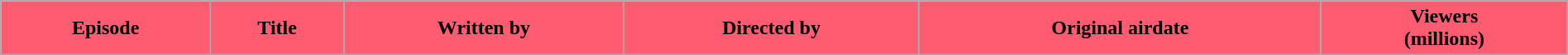<table class="wikitable plainrowheaders" style="width:100%;">
<tr>
<th style="background:#FF5C72;">Episode</th>
<th style="background:#FF5C72;">Title</th>
<th style="background:#FF5C72;">Written by</th>
<th style="background:#FF5C72;">Directed by</th>
<th style="background:#FF5C72;">Original airdate</th>
<th style="background:#FF5C72;">Viewers<br>(millions)<br>






</th>
</tr>
</table>
